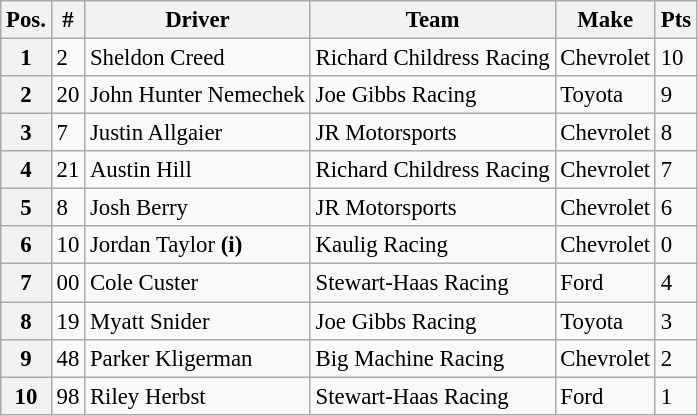<table class="wikitable" style="font-size:95%">
<tr>
<th>Pos.</th>
<th>#</th>
<th>Driver</th>
<th>Team</th>
<th>Make</th>
<th>Pts</th>
</tr>
<tr>
<th>1</th>
<td>2</td>
<td>Sheldon Creed</td>
<td>Richard Childress Racing</td>
<td>Chevrolet</td>
<td>10</td>
</tr>
<tr>
<th>2</th>
<td>20</td>
<td>John Hunter Nemechek</td>
<td>Joe Gibbs Racing</td>
<td>Toyota</td>
<td>9</td>
</tr>
<tr>
<th>3</th>
<td>7</td>
<td>Justin Allgaier</td>
<td>JR Motorsports</td>
<td>Chevrolet</td>
<td>8</td>
</tr>
<tr>
<th>4</th>
<td>21</td>
<td>Austin Hill</td>
<td>Richard Childress Racing</td>
<td>Chevrolet</td>
<td>7</td>
</tr>
<tr>
<th>5</th>
<td>8</td>
<td>Josh Berry</td>
<td>JR Motorsports</td>
<td>Chevrolet</td>
<td>6</td>
</tr>
<tr>
<th>6</th>
<td>10</td>
<td>Jordan Taylor <strong>(i)</strong></td>
<td>Kaulig Racing</td>
<td>Chevrolet</td>
<td>0</td>
</tr>
<tr>
<th>7</th>
<td>00</td>
<td>Cole Custer</td>
<td>Stewart-Haas Racing</td>
<td>Ford</td>
<td>4</td>
</tr>
<tr>
<th>8</th>
<td>19</td>
<td>Myatt Snider</td>
<td>Joe Gibbs Racing</td>
<td>Toyota</td>
<td>3</td>
</tr>
<tr>
<th>9</th>
<td>48</td>
<td>Parker Kligerman</td>
<td>Big Machine Racing</td>
<td>Chevrolet</td>
<td>2</td>
</tr>
<tr>
<th>10</th>
<td>98</td>
<td>Riley Herbst</td>
<td>Stewart-Haas Racing</td>
<td>Ford</td>
<td>1</td>
</tr>
</table>
